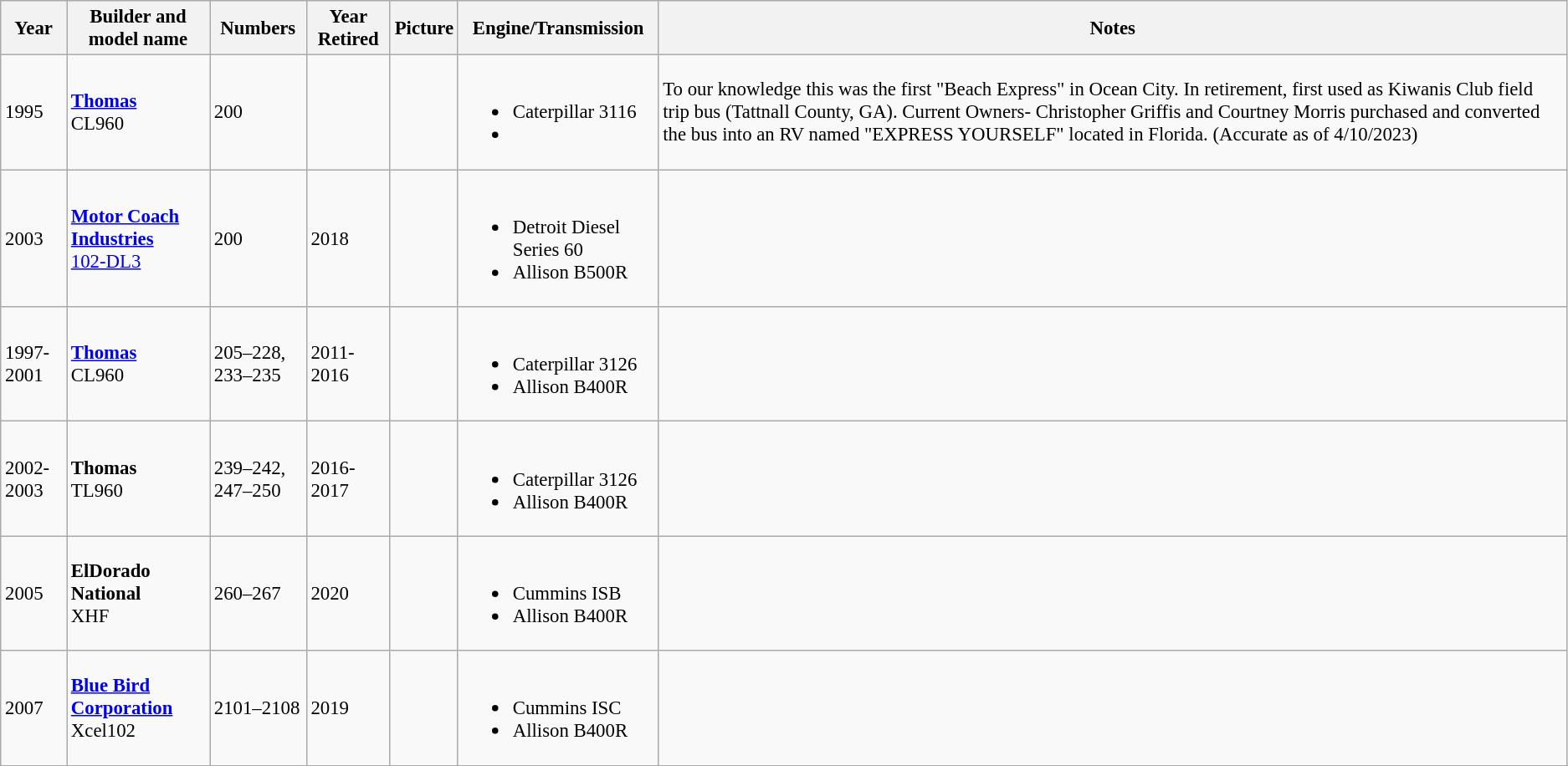<table class="wikitable sortable"  style="font-size: 95%;" |>
<tr>
<th>Year</th>
<th>Builder and model name</th>
<th width="70">Numbers<br></th>
<th>Year Retired</th>
<th>Picture</th>
<th>Engine/Transmission</th>
<th>Notes</th>
</tr>
<tr>
<td>1995</td>
<td><strong><a href='#'>Thomas</a></strong><br>CL960</td>
<td>200</td>
<td></td>
<td></td>
<td><br><ul><li>Caterpillar 3116</li><li></li></ul></td>
<td>To our knowledge this was the first "Beach Express" in Ocean City. In retirement, first used as Kiwanis Club field trip bus (Tattnall County, GA). Current Owners- Christopher Griffis and Courtney Morris purchased and converted the bus into an RV named "EXPRESS YOURSELF" located in Florida. (Accurate as of 4/10/2023)</td>
</tr>
<tr>
<td>2003</td>
<td><strong><a href='#'>Motor Coach Industries</a></strong><br><a href='#'>102-DL3</a></td>
<td>200</td>
<td>2018</td>
<td></td>
<td><br><ul><li>Detroit Diesel Series 60</li><li>Allison B500R</li></ul></td>
<td></td>
</tr>
<tr>
<td>1997-2001</td>
<td><strong><a href='#'>Thomas</a></strong><br>CL960</td>
<td>205–228, 233–235</td>
<td>2011-2016</td>
<td></td>
<td><br><ul><li>Caterpillar 3126</li><li>Allison B400R</li></ul></td>
<td></td>
</tr>
<tr>
<td>2002-2003</td>
<td><strong>Thomas</strong><br>TL960</td>
<td>239–242, 247–250</td>
<td>2016-2017</td>
<td></td>
<td><br><ul><li>Caterpillar 3126</li><li>Allison B400R</li></ul></td>
<td></td>
</tr>
<tr>
<td>2005</td>
<td><strong>ElDorado National</strong><br>XHF</td>
<td>260–267</td>
<td>2020</td>
<td></td>
<td><br><ul><li>Cummins ISB</li><li>Allison B400R</li></ul></td>
<td></td>
</tr>
<tr>
<td>2007</td>
<td><strong><a href='#'>Blue Bird Corporation</a></strong><br>Xcel102</td>
<td>2101–2108</td>
<td>2019</td>
<td></td>
<td><br><ul><li>Cummins ISC</li><li>Allison B400R</li></ul></td>
<td></td>
</tr>
<tr>
</tr>
</table>
